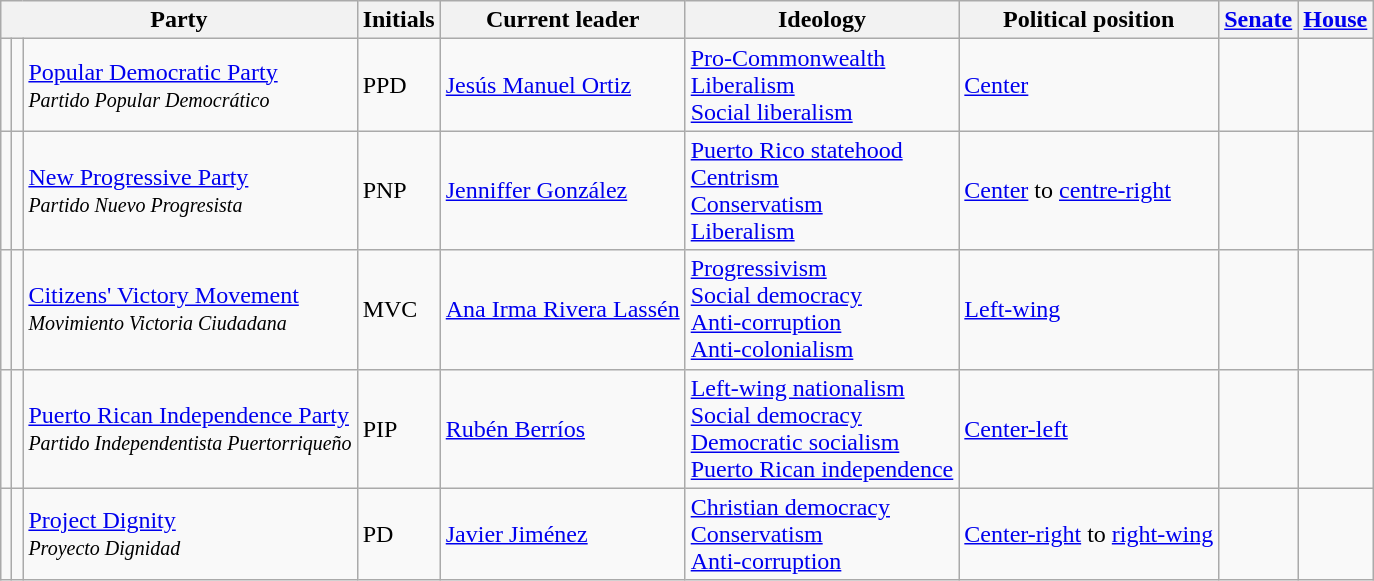<table class="wikitable">
<tr>
<th colspan=3>Party</th>
<th>Initials</th>
<th>Current leader</th>
<th>Ideology</th>
<th>Political position</th>
<th><a href='#'>Senate</a></th>
<th><a href='#'>House</a></th>
</tr>
<tr>
<td bgcolor=></td>
<td></td>
<td><a href='#'>Popular Democratic Party</a><br><small><em>Partido Popular Democrático</em></small></td>
<td>PPD</td>
<td><a href='#'>Jesús Manuel Ortiz</a></td>
<td><a href='#'>Pro-Commonwealth</a><br><a href='#'>Liberalism</a><br><a href='#'>Social liberalism</a></td>
<td><a href='#'>Center</a></td>
<td></td>
<td></td>
</tr>
<tr>
<td bgcolor=></td>
<td></td>
<td><a href='#'>New Progressive Party</a><br><small><em>Partido Nuevo Progresista</em></small></td>
<td>PNP</td>
<td><a href='#'>Jenniffer González</a></td>
<td><a href='#'>Puerto Rico statehood</a><br><a href='#'>Centrism</a><br><a href='#'>Conservatism</a><br><a href='#'>Liberalism</a></td>
<td><a href='#'>Center</a> to <a href='#'>centre-right</a></td>
<td></td>
<td></td>
</tr>
<tr>
<td bgcolor=></td>
<td></td>
<td><a href='#'>Citizens' Victory Movement</a><br><small><em>Movimiento Victoria Ciudadana</em></small></td>
<td>MVC</td>
<td><a href='#'>Ana Irma Rivera Lassén</a></td>
<td><a href='#'>Progressivism</a><br><a href='#'>Social democracy</a><br><a href='#'>Anti-corruption</a><br><a href='#'>Anti-colonialism</a></td>
<td><a href='#'>Left-wing</a></td>
<td></td>
<td></td>
</tr>
<tr>
<td bgcolor=></td>
<td></td>
<td><a href='#'>Puerto Rican Independence Party</a><br><small><em>Partido Independentista Puertorriqueño</em></small></td>
<td>PIP</td>
<td><a href='#'>Rubén Berríos</a></td>
<td><a href='#'>Left-wing nationalism</a><br><a href='#'>Social democracy</a><br><a href='#'>Democratic socialism</a><br><a href='#'>Puerto Rican independence</a></td>
<td><a href='#'>Center-left</a></td>
<td></td>
<td></td>
</tr>
<tr>
<td bgcolor=></td>
<td></td>
<td><a href='#'>Project Dignity</a><br><small><em>Proyecto Dignidad</em></small></td>
<td>PD</td>
<td><a href='#'>Javier Jiménez</a></td>
<td><a href='#'>Christian democracy</a><br><a href='#'>Conservatism</a><br><a href='#'>Anti-corruption</a></td>
<td><a href='#'>Center-right</a> to <a href='#'>right-wing</a></td>
<td></td>
<td></td>
</tr>
</table>
